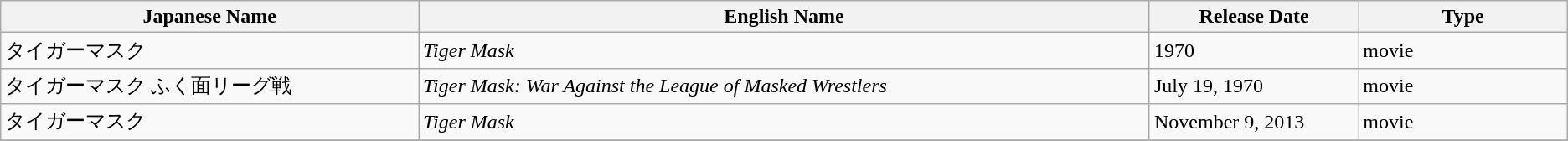<table class="wikitable">
<tr>
<th width=20%>Japanese Name</th>
<th width=35%>English Name</th>
<th width=10%>Release Date</th>
<th width=10%>Type</th>
</tr>
<tr>
<td>タイガーマスク</td>
<td><em>Tiger Mask</em></td>
<td>1970</td>
<td>movie</td>
</tr>
<tr>
<td>タイガーマスク ふく面リーグ戦</td>
<td><em>Tiger Mask: War Against the League of Masked Wrestlers</em></td>
<td>July 19, 1970</td>
<td>movie</td>
</tr>
<tr>
<td>タイガーマスク</td>
<td><em>Tiger Mask</em></td>
<td>November 9, 2013</td>
<td>movie</td>
</tr>
<tr>
</tr>
</table>
